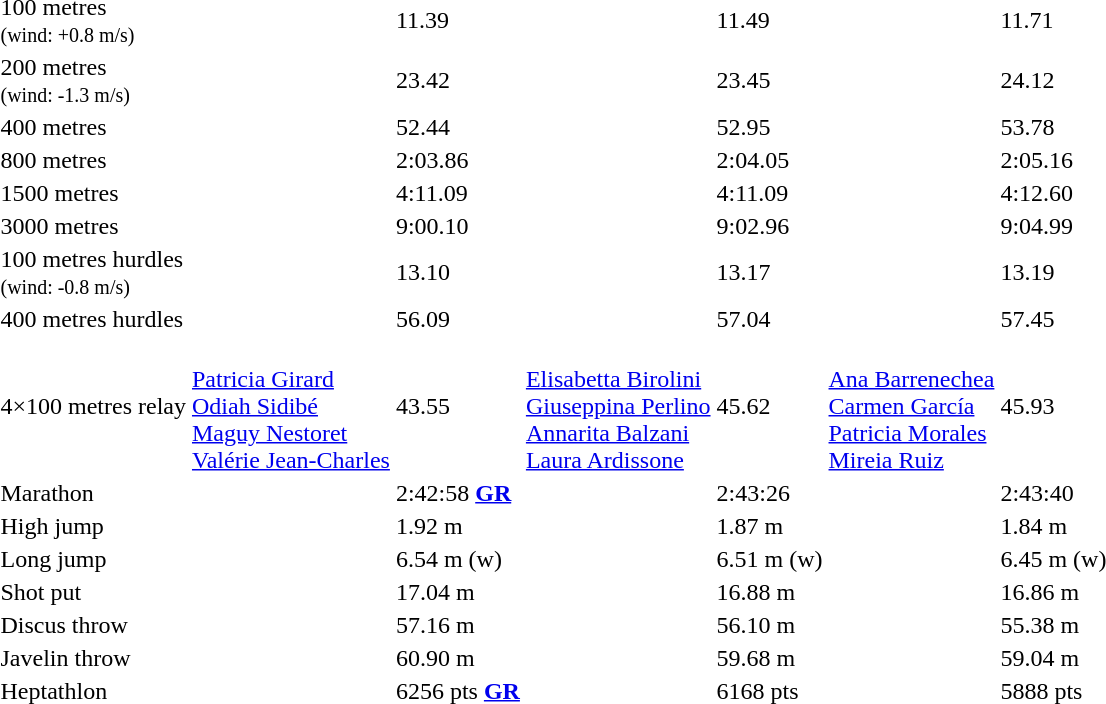<table>
<tr>
<td>100 metres<br><small>(wind: +0.8 m/s)</small></td>
<td></td>
<td>11.39</td>
<td></td>
<td>11.49</td>
<td></td>
<td>11.71</td>
</tr>
<tr>
<td>200 metres<br><small>(wind: -1.3 m/s)</small></td>
<td></td>
<td>23.42</td>
<td></td>
<td>23.45</td>
<td></td>
<td>24.12</td>
</tr>
<tr>
<td>400 metres</td>
<td></td>
<td>52.44</td>
<td></td>
<td>52.95</td>
<td></td>
<td>53.78</td>
</tr>
<tr>
<td>800 metres</td>
<td></td>
<td>2:03.86</td>
<td></td>
<td>2:04.05</td>
<td></td>
<td>2:05.16</td>
</tr>
<tr>
<td>1500 metres</td>
<td></td>
<td>4:11.09</td>
<td></td>
<td>4:11.09</td>
<td></td>
<td>4:12.60</td>
</tr>
<tr>
<td>3000 metres</td>
<td></td>
<td>9:00.10</td>
<td></td>
<td>9:02.96</td>
<td></td>
<td>9:04.99</td>
</tr>
<tr>
<td>100 metres hurdles<br><small>(wind: -0.8 m/s)</small></td>
<td></td>
<td>13.10</td>
<td></td>
<td>13.17</td>
<td></td>
<td>13.19</td>
</tr>
<tr>
<td>400 metres hurdles</td>
<td></td>
<td>56.09</td>
<td></td>
<td>57.04</td>
<td></td>
<td>57.45</td>
</tr>
<tr>
<td>4×100 metres relay</td>
<td><br><a href='#'>Patricia Girard</a><br><a href='#'>Odiah Sidibé</a><br><a href='#'>Maguy Nestoret</a><br><a href='#'>Valérie Jean-Charles</a></td>
<td>43.55</td>
<td><br><a href='#'>Elisabetta  Birolini</a><br><a href='#'>Giuseppina Perlino</a><br><a href='#'>Annarita Balzani</a><br><a href='#'>Laura Ardissone</a></td>
<td>45.62</td>
<td><br><a href='#'>Ana Barrenechea</a><br><a href='#'>Carmen García</a><br><a href='#'>Patricia Morales</a><br><a href='#'>Mireia Ruiz</a></td>
<td>45.93</td>
</tr>
<tr>
<td>Marathon</td>
<td></td>
<td>2:42:58 <strong><a href='#'>GR</a></strong></td>
<td></td>
<td>2:43:26</td>
<td></td>
<td>2:43:40</td>
</tr>
<tr>
<td>High jump</td>
<td></td>
<td>1.92 m</td>
<td></td>
<td>1.87 m</td>
<td></td>
<td>1.84 m</td>
</tr>
<tr>
<td>Long jump</td>
<td></td>
<td>6.54 m (w)</td>
<td></td>
<td>6.51 m (w)</td>
<td></td>
<td>6.45 m (w)</td>
</tr>
<tr>
<td>Shot put</td>
<td></td>
<td>17.04 m</td>
<td></td>
<td>16.88 m</td>
<td></td>
<td>16.86 m</td>
</tr>
<tr>
<td>Discus throw</td>
<td></td>
<td>57.16 m</td>
<td></td>
<td>56.10 m</td>
<td></td>
<td>55.38 m</td>
</tr>
<tr>
<td>Javelin throw</td>
<td></td>
<td>60.90 m</td>
<td></td>
<td>59.68 m</td>
<td></td>
<td>59.04 m</td>
</tr>
<tr>
<td>Heptathlon</td>
<td></td>
<td>6256 pts <strong><a href='#'>GR</a></strong></td>
<td></td>
<td>6168 pts</td>
<td></td>
<td>5888 pts</td>
</tr>
</table>
